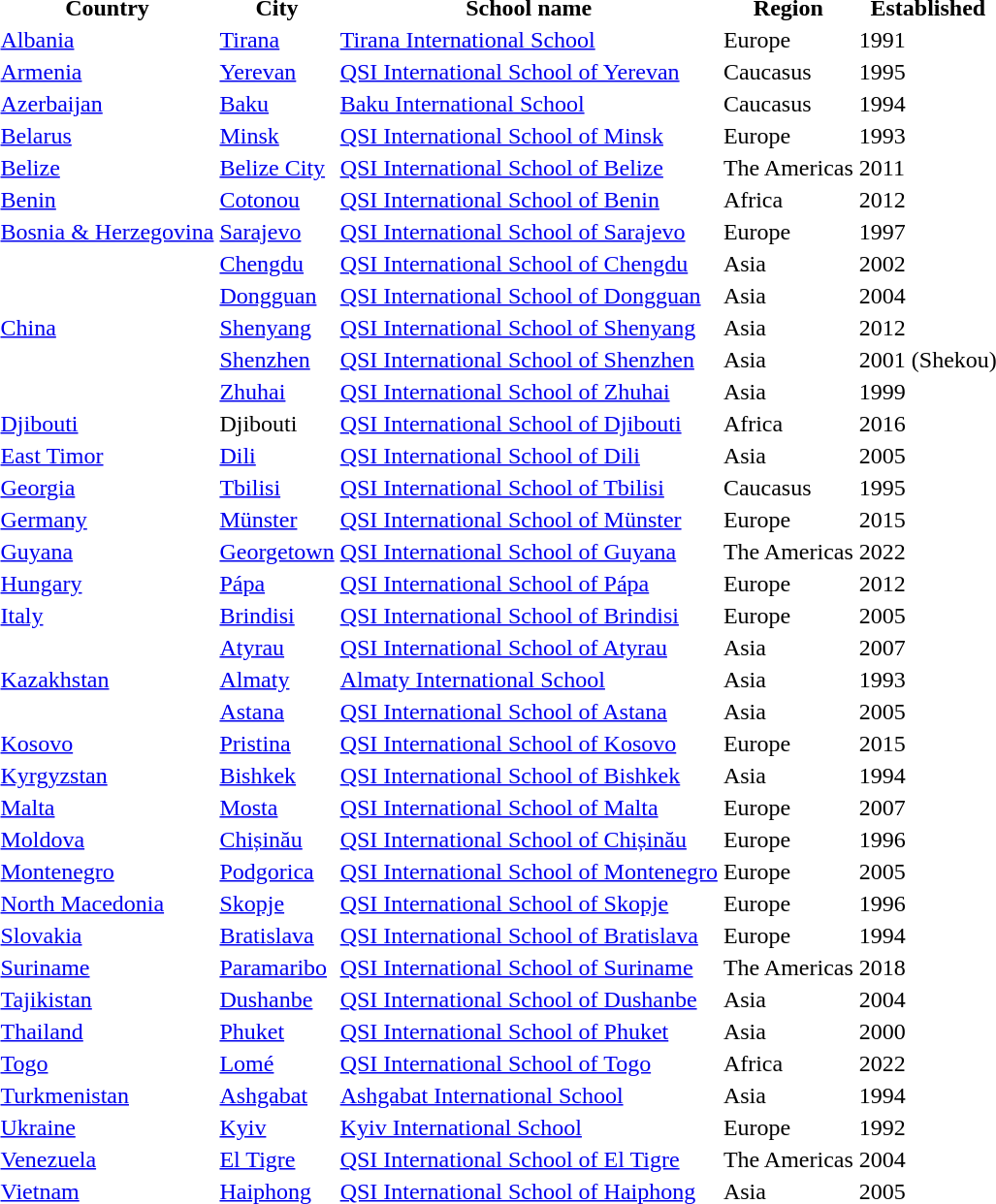<table>
<tr>
<th>Country</th>
<th>City</th>
<th>School name</th>
<th>Region</th>
<th>Established</th>
</tr>
<tr>
<td><a href='#'>Albania</a></td>
<td><a href='#'>Tirana</a></td>
<td><a href='#'>Tirana International School</a></td>
<td>Europe</td>
<td>1991</td>
</tr>
<tr>
<td><a href='#'>Armenia</a></td>
<td><a href='#'>Yerevan</a></td>
<td><a href='#'>QSI International School of Yerevan</a></td>
<td>Caucasus</td>
<td>1995</td>
</tr>
<tr>
<td><a href='#'>Azerbaijan</a></td>
<td><a href='#'>Baku</a></td>
<td><a href='#'>Baku International School</a></td>
<td>Caucasus</td>
<td>1994</td>
</tr>
<tr>
<td><a href='#'>Belarus</a></td>
<td><a href='#'>Minsk</a></td>
<td><a href='#'>QSI International School of Minsk</a></td>
<td>Europe</td>
<td>1993</td>
</tr>
<tr>
<td><a href='#'>Belize</a></td>
<td><a href='#'>Belize City</a></td>
<td><a href='#'>QSI International School of Belize</a></td>
<td>The Americas</td>
<td>2011</td>
</tr>
<tr>
<td><a href='#'>Benin</a></td>
<td><a href='#'>Cotonou</a></td>
<td><a href='#'>QSI International School of Benin</a></td>
<td>Africa</td>
<td>2012</td>
</tr>
<tr>
<td><a href='#'>Bosnia & Herzegovina</a></td>
<td><a href='#'>Sarajevo</a></td>
<td><a href='#'>QSI International School of Sarajevo</a></td>
<td>Europe</td>
<td>1997</td>
</tr>
<tr>
<td rowspan=5><a href='#'>China</a></td>
<td><a href='#'>Chengdu</a></td>
<td><a href='#'>QSI International School of Chengdu</a></td>
<td>Asia</td>
<td>2002</td>
</tr>
<tr>
<td><a href='#'>Dongguan</a></td>
<td><a href='#'>QSI International School of Dongguan</a></td>
<td>Asia</td>
<td>2004</td>
</tr>
<tr>
<td><a href='#'>Shenyang</a></td>
<td><a href='#'>QSI International School of Shenyang</a></td>
<td>Asia</td>
<td>2012</td>
</tr>
<tr>
<td><a href='#'>Shenzhen</a></td>
<td><a href='#'>QSI International School of Shenzhen</a></td>
<td>Asia</td>
<td>2001 (Shekou)</td>
</tr>
<tr>
<td><a href='#'>Zhuhai</a></td>
<td><a href='#'>QSI International School of Zhuhai</a></td>
<td>Asia</td>
<td>1999</td>
</tr>
<tr>
<td><a href='#'>Djibouti</a></td>
<td>Djibouti</td>
<td><a href='#'>QSI International School of Djibouti</a></td>
<td>Africa</td>
<td>2016</td>
</tr>
<tr>
<td><a href='#'>East Timor</a></td>
<td><a href='#'>Dili</a></td>
<td><a href='#'>QSI International School of Dili</a></td>
<td>Asia</td>
<td>2005</td>
</tr>
<tr>
<td><a href='#'>Georgia</a></td>
<td><a href='#'>Tbilisi</a></td>
<td><a href='#'>QSI International School of Tbilisi</a></td>
<td>Caucasus</td>
<td>1995</td>
</tr>
<tr>
<td><a href='#'>Germany</a></td>
<td><a href='#'>Münster</a></td>
<td><a href='#'>QSI International School of Münster</a></td>
<td>Europe</td>
<td>2015</td>
</tr>
<tr>
<td><a href='#'>Guyana</a></td>
<td Georgetown><a href='#'>Georgetown</a></td>
<td><a href='#'>QSI International School of Guyana</a></td>
<td>The Americas</td>
<td>2022</td>
</tr>
<tr>
<td><a href='#'>Hungary</a></td>
<td><a href='#'>Pápa</a></td>
<td><a href='#'>QSI International School of Pápa</a></td>
<td>Europe</td>
<td>2012</td>
</tr>
<tr>
<td><a href='#'>Italy</a></td>
<td><a href='#'>Brindisi</a></td>
<td><a href='#'>QSI International School of Brindisi</a></td>
<td>Europe</td>
<td>2005</td>
</tr>
<tr>
<td rowspan=3><a href='#'>Kazakhstan</a></td>
<td><a href='#'>Atyrau</a></td>
<td><a href='#'>QSI International School of Atyrau</a></td>
<td>Asia</td>
<td>2007</td>
</tr>
<tr>
<td><a href='#'>Almaty</a></td>
<td><a href='#'>Almaty International School</a></td>
<td>Asia</td>
<td>1993</td>
</tr>
<tr>
<td><a href='#'>Astana</a></td>
<td><a href='#'>QSI International School of Astana</a></td>
<td>Asia</td>
<td>2005</td>
</tr>
<tr>
<td><a href='#'>Kosovo</a></td>
<td><a href='#'>Pristina</a></td>
<td><a href='#'>QSI International School of Kosovo</a></td>
<td>Europe</td>
<td>2015</td>
</tr>
<tr>
<td><a href='#'>Kyrgyzstan</a></td>
<td><a href='#'>Bishkek</a></td>
<td><a href='#'>QSI International School of Bishkek</a></td>
<td>Asia</td>
<td>1994</td>
</tr>
<tr>
<td><a href='#'>Malta</a></td>
<td><a href='#'>Mosta</a></td>
<td><a href='#'>QSI International School of Malta</a></td>
<td>Europe</td>
<td>2007</td>
</tr>
<tr>
<td><a href='#'>Moldova</a></td>
<td><a href='#'>Chișinău</a></td>
<td><a href='#'>QSI International School of Chișinău</a></td>
<td>Europe</td>
<td>1996</td>
</tr>
<tr>
<td><a href='#'>Montenegro</a></td>
<td><a href='#'>Podgorica</a></td>
<td><a href='#'>QSI International School of Montenegro</a></td>
<td>Europe</td>
<td>2005</td>
</tr>
<tr>
<td><a href='#'>North Macedonia</a></td>
<td><a href='#'>Skopje</a></td>
<td><a href='#'>QSI International School of Skopje</a></td>
<td>Europe</td>
<td>1996</td>
</tr>
<tr>
<td><a href='#'>Slovakia</a></td>
<td><a href='#'>Bratislava</a></td>
<td><a href='#'>QSI International School of Bratislava</a></td>
<td>Europe</td>
<td>1994</td>
</tr>
<tr>
<td><a href='#'>Suriname</a></td>
<td><a href='#'>Paramaribo</a></td>
<td><a href='#'>QSI International School of Suriname</a></td>
<td>The Americas</td>
<td>2018</td>
</tr>
<tr>
<td><a href='#'>Tajikistan</a></td>
<td><a href='#'>Dushanbe</a></td>
<td><a href='#'>QSI International School of Dushanbe</a></td>
<td>Asia</td>
<td>2004</td>
</tr>
<tr>
<td><a href='#'>Thailand</a></td>
<td><a href='#'>Phuket</a></td>
<td><a href='#'>QSI International School of Phuket</a></td>
<td>Asia</td>
<td>2000</td>
</tr>
<tr>
<td><a href='#'>Togo</a></td>
<td><a href='#'>Lomé</a></td>
<td><a href='#'>QSI International School of Togo</a></td>
<td>Africa</td>
<td>2022</td>
</tr>
<tr>
<td><a href='#'>Turkmenistan</a></td>
<td><a href='#'>Ashgabat</a></td>
<td><a href='#'>Ashgabat International School</a></td>
<td>Asia</td>
<td>1994</td>
</tr>
<tr>
<td><a href='#'>Ukraine</a></td>
<td><a href='#'>Kyiv</a></td>
<td><a href='#'>Kyiv International School</a></td>
<td>Europe</td>
<td>1992</td>
</tr>
<tr>
<td><a href='#'>Venezuela</a></td>
<td><a href='#'>El Tigre</a></td>
<td><a href='#'>QSI International School of El Tigre</a></td>
<td>The Americas</td>
<td>2004</td>
</tr>
<tr>
<td><a href='#'>Vietnam</a></td>
<td><a href='#'>Haiphong</a></td>
<td><a href='#'>QSI International School of Haiphong</a></td>
<td>Asia</td>
<td>2005</td>
</tr>
</table>
